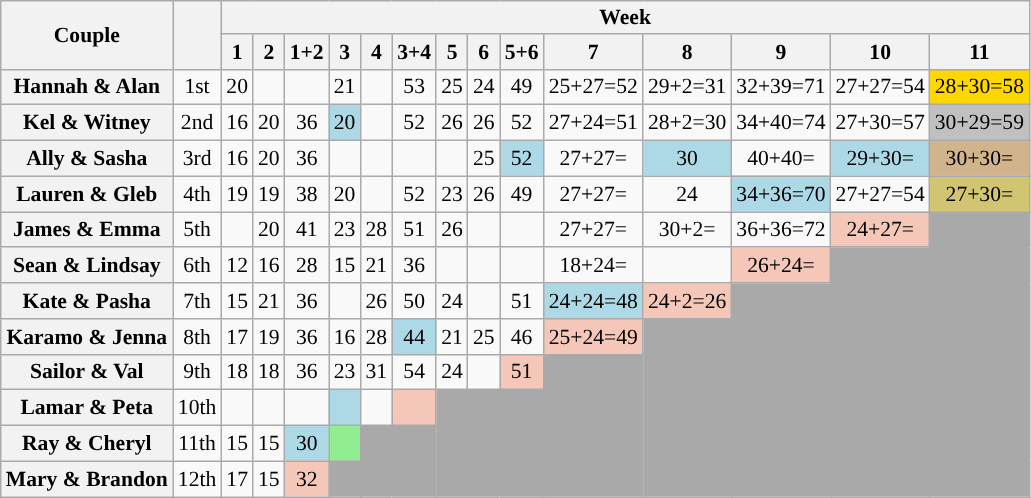<table class="wikitable sortable" style="text-align:center; font-size:90%">
<tr>
<th scope="col" rowspan="2" style="text-align:center; line-height:15px;">Couple</th>
<th scope="col" rowspan="2" style="text-align:center; line-height:15px;"></th>
<th colspan="14" style="text-align:center; line-height:15px;">Week</th>
</tr>
<tr>
<th scope="col" style="line-height:15px;">1</th>
<th scope="col" style="line-height:15px;">2</th>
<th scope="col" style="line-height:15px;">1+2</th>
<th scope="col">3</th>
<th scope="col" style="line-height:15px; style="font-weight:normal"><strong>4</strong></th>
<th scope="col" style="line-height:15px;">3+4</th>
<th scope="col" style="line-height:15px;">5</th>
<th scope="col" style="line-height:15px;">6</th>
<th scope="col" style="line-height:15px;">5+6</th>
<th scope="col" style="line-height:15px;">7</th>
<th scope="col" style="line-height:15px;">8</th>
<th scope="col" style="line-height:15px; style="font-weight:normal"><strong>9</strong></th>
<th scope="col" style="line-height:15px;">10</th>
<th scope="col" style="line-height:15px;">11</th>
</tr>
<tr>
<th scope="row">Hannah & Alan</th>
<td>1st</td>
<td>20</td>
<td></td>
<td></td>
<td>21</td>
<td></td>
<td>53</td>
<td>25</td>
<td>24</td>
<td>49</td>
<td>25+27=52</td>
<td>29+2=31</td>
<td>32+39=71</td>
<td>27+27=54</td>
<td bgcolor=gold >28+30=58</td>
</tr>
<tr>
<th scope="row">Kel & Witney</th>
<td>2nd</td>
<td>16</td>
<td>20</td>
<td>36</td>
<td bgcolor=lightblue>20</td>
<td></td>
<td>52</td>
<td>26</td>
<td>26</td>
<td>52</td>
<td>27+24=51</td>
<td>28+2=30</td>
<td>34+40=74</td>
<td>27+30=57</td>
<td bgcolor=silver >30+29=59</td>
</tr>
<tr>
<th scope="row">Ally & Sasha</th>
<td>3rd</td>
<td>16</td>
<td>20</td>
<td>36</td>
<td></td>
<td></td>
<td></td>
<td></td>
<td>25</td>
<td bgcolor=lightblue>52</td>
<td>27+27=</td>
<td bgcolor=lightblue>30</td>
<td>40+40=</td>
<td bgcolor=lightblue >29+30=</td>
<td bgcolor=tan >30+30=</td>
</tr>
<tr>
<th scope="row">Lauren & Gleb</th>
<td>4th</td>
<td>19</td>
<td>19</td>
<td>38</td>
<td>20</td>
<td></td>
<td>52</td>
<td>23</td>
<td>26</td>
<td>49</td>
<td>27+27=</td>
<td>24</td>
<td bgcolor=lightblue >34+36=70</td>
<td>27+27=54</td>
<td bgcolor=d1c571 >27+30=</td>
</tr>
<tr>
<th scope="row">James & Emma</th>
<td>5th</td>
<td></td>
<td>20</td>
<td>41</td>
<td>23</td>
<td>28</td>
<td>51</td>
<td>26</td>
<td></td>
<td></td>
<td>27+27=</td>
<td>30+2=</td>
<td>36+36=72</td>
<td bgcolor=f4c7b8 >24+27=</td>
<td colspan="1" rowspan="8" bgcolor="darkgrey"></td>
</tr>
<tr>
<th scope="row">Sean & Lindsay</th>
<td>6th</td>
<td>12</td>
<td>16</td>
<td>28</td>
<td>15</td>
<td>21</td>
<td>36</td>
<td></td>
<td></td>
<td></td>
<td>18+24=</td>
<td></td>
<td bgcolor=f4c7b8 >26+24=</td>
<td rowspan="7" bgcolor="darkgrey"></td>
</tr>
<tr>
<th scope="row">Kate & Pasha</th>
<td>7th</td>
<td>15</td>
<td>21</td>
<td>36</td>
<td></td>
<td>26</td>
<td>50</td>
<td>24</td>
<td></td>
<td>51</td>
<td bgcolor=lightblue >24+24=48</td>
<td bgcolor=f4c7b8 >24+2=26</td>
<td rowspan="6" bgcolor="darkgrey"></td>
</tr>
<tr>
<th scope="row">Karamo & Jenna</th>
<td>8th</td>
<td>17</td>
<td>19</td>
<td>36</td>
<td>16</td>
<td>28</td>
<td bgcolor=lightblue>44</td>
<td>21</td>
<td>25</td>
<td>46</td>
<td bgcolor=f4c7b8 >25+24=49</td>
<td rowspan="5" bgcolor="darkgrey"></td>
</tr>
<tr>
<th scope="row">Sailor & Val</th>
<td>9th</td>
<td>18</td>
<td>18</td>
<td>36</td>
<td>23</td>
<td>31</td>
<td>54</td>
<td>24</td>
<td></td>
<td bgcolor=f4c7b8>51</td>
<td rowspan="4" bgcolor="darkgrey"></td>
</tr>
<tr>
<th scope="row">Lamar & Peta</th>
<td>10th</td>
<td></td>
<td></td>
<td></td>
<td bgcolor=lightblue></td>
<td></td>
<td bgcolor=f4c7b8></td>
<td colspan="3" rowspan="3" bgcolor="darkgrey"></td>
</tr>
<tr>
<th scope="row">Ray & Cheryl</th>
<td>11th</td>
<td>15</td>
<td>15</td>
<td bgcolor=lightblue>30</td>
<td bgcolor=lightgreen ></td>
<td colspan="2" rowspan="2" bgcolor="darkgrey"></td>
</tr>
<tr>
<th scope="row">Mary & Brandon</th>
<td>12th</td>
<td>17</td>
<td>15</td>
<td bgcolor=f4c7b8>32</td>
<td bgcolor="darkgrey"></td>
</tr>
</table>
